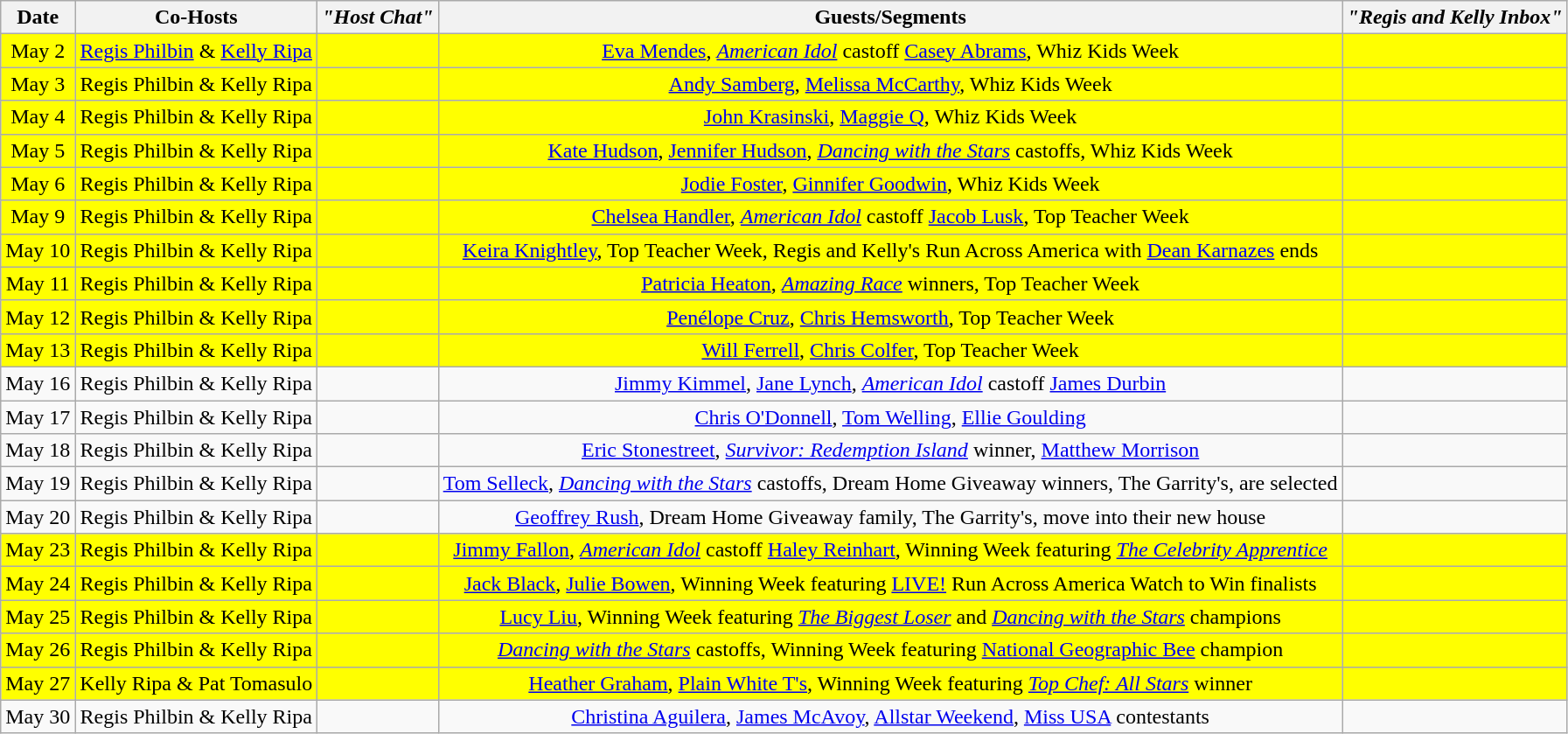<table class="wikitable sortable" style="text-align:center;">
<tr>
<th>Date</th>
<th>Co-Hosts</th>
<th><em>"Host Chat"</em></th>
<th>Guests/Segments</th>
<th><em>"Regis and Kelly Inbox"</em></th>
</tr>
<tr style="background:yellow;">
<td>May 2</td>
<td><a href='#'>Regis Philbin</a> & <a href='#'>Kelly Ripa</a></td>
<td></td>
<td><a href='#'>Eva Mendes</a>, <em><a href='#'>American Idol</a></em> castoff <a href='#'>Casey Abrams</a>, Whiz Kids Week</td>
<td></td>
</tr>
<tr style="background:yellow;">
<td>May 3</td>
<td>Regis Philbin & Kelly Ripa</td>
<td></td>
<td><a href='#'>Andy Samberg</a>, <a href='#'>Melissa McCarthy</a>, Whiz Kids Week</td>
<td></td>
</tr>
<tr style="background:yellow;">
<td>May 4</td>
<td>Regis Philbin & Kelly Ripa</td>
<td></td>
<td><a href='#'>John Krasinski</a>, <a href='#'>Maggie Q</a>, Whiz Kids Week</td>
<td></td>
</tr>
<tr style="background:yellow;">
<td>May 5</td>
<td>Regis Philbin & Kelly Ripa</td>
<td></td>
<td><a href='#'>Kate Hudson</a>, <a href='#'>Jennifer Hudson</a>, <em><a href='#'>Dancing with the Stars</a></em> castoffs, Whiz Kids Week</td>
<td></td>
</tr>
<tr style="background:yellow;">
<td>May 6</td>
<td>Regis Philbin & Kelly Ripa</td>
<td></td>
<td><a href='#'>Jodie Foster</a>, <a href='#'>Ginnifer Goodwin</a>, Whiz Kids Week</td>
<td></td>
</tr>
<tr style="background:yellow;">
<td>May 9</td>
<td>Regis Philbin & Kelly Ripa</td>
<td></td>
<td><a href='#'>Chelsea Handler</a>, <em><a href='#'>American Idol</a></em> castoff <a href='#'>Jacob Lusk</a>, Top Teacher Week</td>
<td></td>
</tr>
<tr style="background:yellow;">
<td>May 10</td>
<td>Regis Philbin & Kelly Ripa</td>
<td></td>
<td><a href='#'>Keira Knightley</a>, Top Teacher Week, Regis and Kelly's Run Across America with <a href='#'>Dean Karnazes</a> ends</td>
<td></td>
</tr>
<tr style="background:yellow;">
<td>May 11</td>
<td>Regis Philbin & Kelly Ripa</td>
<td></td>
<td><a href='#'>Patricia Heaton</a>, <em><a href='#'>Amazing Race</a></em> winners, Top Teacher Week</td>
<td></td>
</tr>
<tr style="background:yellow;">
<td>May 12</td>
<td>Regis Philbin & Kelly Ripa</td>
<td></td>
<td><a href='#'>Penélope Cruz</a>, <a href='#'>Chris Hemsworth</a>, Top Teacher Week</td>
<td></td>
</tr>
<tr style="background:yellow;">
<td>May 13</td>
<td>Regis Philbin & Kelly Ripa</td>
<td></td>
<td><a href='#'>Will Ferrell</a>, <a href='#'>Chris Colfer</a>, Top Teacher Week</td>
<td></td>
</tr>
<tr>
<td>May 16</td>
<td>Regis Philbin & Kelly Ripa</td>
<td></td>
<td><a href='#'>Jimmy Kimmel</a>, <a href='#'>Jane Lynch</a>, <em><a href='#'>American Idol</a></em> castoff <a href='#'>James Durbin</a></td>
<td></td>
</tr>
<tr>
<td>May 17</td>
<td>Regis Philbin & Kelly Ripa</td>
<td></td>
<td><a href='#'>Chris O'Donnell</a>, <a href='#'>Tom Welling</a>, <a href='#'>Ellie Goulding</a></td>
<td></td>
</tr>
<tr>
<td>May 18</td>
<td>Regis Philbin & Kelly Ripa</td>
<td></td>
<td><a href='#'>Eric Stonestreet</a>, <em><a href='#'>Survivor: Redemption Island</a></em> winner, <a href='#'>Matthew Morrison</a></td>
<td></td>
</tr>
<tr>
<td>May 19</td>
<td>Regis Philbin & Kelly Ripa</td>
<td></td>
<td><a href='#'>Tom Selleck</a>, <em><a href='#'>Dancing with the Stars</a></em> castoffs, Dream Home Giveaway winners, The Garrity's, are selected</td>
<td></td>
</tr>
<tr>
<td>May 20</td>
<td>Regis Philbin & Kelly Ripa</td>
<td></td>
<td><a href='#'>Geoffrey Rush</a>, Dream Home Giveaway family, The Garrity's, move into their new house</td>
<td></td>
</tr>
<tr style="background:yellow;">
<td>May 23</td>
<td>Regis Philbin & Kelly Ripa</td>
<td></td>
<td><a href='#'>Jimmy Fallon</a>, <em><a href='#'>American Idol</a></em> castoff <a href='#'>Haley Reinhart</a>, Winning Week featuring <em><a href='#'>The Celebrity Apprentice</a></em></td>
<td></td>
</tr>
<tr style="background:yellow;">
<td>May 24</td>
<td>Regis Philbin & Kelly Ripa</td>
<td></td>
<td><a href='#'>Jack Black</a>, <a href='#'>Julie Bowen</a>, Winning Week featuring <a href='#'>LIVE!</a> Run Across America Watch to Win finalists</td>
<td></td>
</tr>
<tr style="background:yellow;">
<td>May 25</td>
<td>Regis Philbin & Kelly Ripa</td>
<td></td>
<td><a href='#'>Lucy Liu</a>, Winning Week featuring <em><a href='#'>The Biggest Loser</a></em> and <em><a href='#'>Dancing with the Stars</a></em> champions</td>
<td></td>
</tr>
<tr style="background:yellow;">
<td>May 26</td>
<td>Regis Philbin & Kelly Ripa</td>
<td></td>
<td><em><a href='#'>Dancing with the Stars</a></em> castoffs, Winning Week featuring <a href='#'>National Geographic Bee</a> champion</td>
<td></td>
</tr>
<tr style="background:yellow;">
<td>May 27</td>
<td>Kelly Ripa & Pat Tomasulo</td>
<td></td>
<td><a href='#'>Heather Graham</a>, <a href='#'>Plain White T's</a>, Winning Week featuring <em><a href='#'>Top Chef: All Stars</a></em> winner</td>
<td></td>
</tr>
<tr>
<td>May 30</td>
<td>Regis Philbin & Kelly Ripa</td>
<td></td>
<td><a href='#'>Christina Aguilera</a>, <a href='#'>James McAvoy</a>, <a href='#'>Allstar Weekend</a>, <a href='#'>Miss USA</a> contestants</td>
<td></td>
</tr>
</table>
